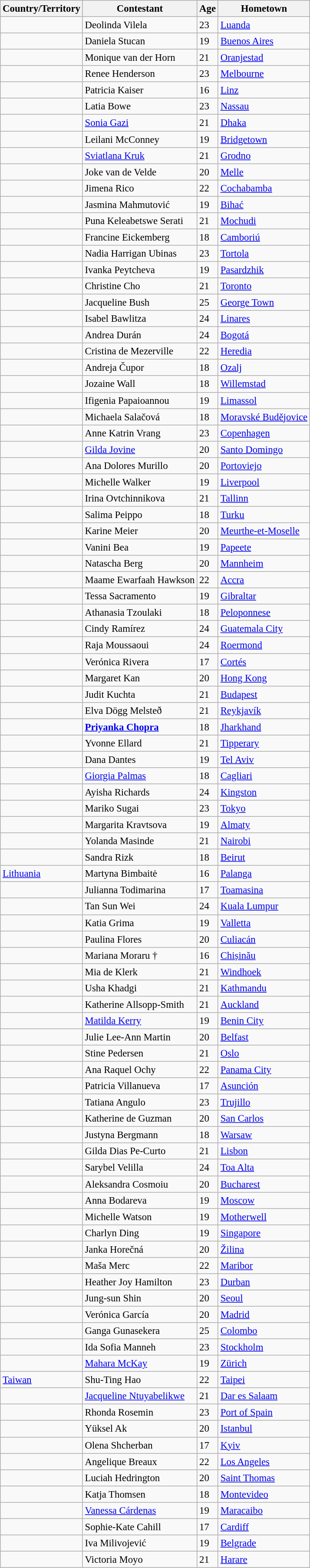<table class="wikitable sortable" style="font-size:95%;">
<tr>
<th>Country/Territory</th>
<th>Contestant</th>
<th>Age</th>
<th>Hometown</th>
</tr>
<tr>
<td></td>
<td>Deolinda Vilela</td>
<td>23</td>
<td><a href='#'>Luanda</a></td>
</tr>
<tr>
<td></td>
<td>Daniela Stucan</td>
<td>19</td>
<td><a href='#'>Buenos Aires</a></td>
</tr>
<tr>
<td></td>
<td>Monique van der Horn</td>
<td>21</td>
<td><a href='#'>Oranjestad</a></td>
</tr>
<tr>
<td></td>
<td>Renee Henderson</td>
<td>23</td>
<td><a href='#'>Melbourne</a></td>
</tr>
<tr>
<td></td>
<td>Patricia Kaiser</td>
<td>16</td>
<td><a href='#'>Linz</a></td>
</tr>
<tr>
<td></td>
<td>Latia Bowe</td>
<td>23</td>
<td><a href='#'>Nassau</a></td>
</tr>
<tr>
<td></td>
<td><a href='#'>Sonia Gazi</a></td>
<td>21</td>
<td><a href='#'>Dhaka</a></td>
</tr>
<tr>
<td></td>
<td>Leilani McConney</td>
<td>19</td>
<td><a href='#'>Bridgetown</a></td>
</tr>
<tr>
<td></td>
<td><a href='#'>Sviatlana Kruk</a></td>
<td>21</td>
<td><a href='#'>Grodno</a></td>
</tr>
<tr>
<td></td>
<td>Joke van de Velde</td>
<td>20</td>
<td><a href='#'>Melle</a></td>
</tr>
<tr>
<td></td>
<td>Jimena Rico</td>
<td>22</td>
<td><a href='#'>Cochabamba</a></td>
</tr>
<tr>
<td></td>
<td>Jasmina Mahmutović</td>
<td>19</td>
<td><a href='#'>Bihać</a></td>
</tr>
<tr>
<td></td>
<td>Puna Keleabetswe Serati</td>
<td>21</td>
<td><a href='#'>Mochudi</a></td>
</tr>
<tr>
<td></td>
<td>Francine Eickemberg</td>
<td>18</td>
<td><a href='#'>Camboriú</a></td>
</tr>
<tr>
<td></td>
<td>Nadia Harrigan Ubinas</td>
<td>23</td>
<td><a href='#'>Tortola</a></td>
</tr>
<tr>
<td></td>
<td>Ivanka Peytcheva</td>
<td>19</td>
<td><a href='#'>Pasardzhik</a></td>
</tr>
<tr>
<td></td>
<td>Christine Cho</td>
<td>21</td>
<td><a href='#'>Toronto</a></td>
</tr>
<tr>
<td></td>
<td>Jacqueline Bush</td>
<td>25</td>
<td><a href='#'>George Town</a></td>
</tr>
<tr>
<td></td>
<td>Isabel Bawlitza</td>
<td>24</td>
<td><a href='#'>Linares</a></td>
</tr>
<tr>
<td></td>
<td>Andrea Durán</td>
<td>24</td>
<td><a href='#'>Bogotá</a></td>
</tr>
<tr>
<td></td>
<td>Cristina de Mezerville</td>
<td>22</td>
<td><a href='#'>Heredia</a></td>
</tr>
<tr>
<td></td>
<td>Andreja Čupor</td>
<td>18</td>
<td><a href='#'>Ozalj</a></td>
</tr>
<tr>
<td></td>
<td>Jozaine Wall</td>
<td>18</td>
<td><a href='#'>Willemstad</a></td>
</tr>
<tr>
<td></td>
<td>Ifigenia Papaioannou</td>
<td>19</td>
<td><a href='#'>Limassol</a></td>
</tr>
<tr>
<td></td>
<td>Michaela Salačová</td>
<td>18</td>
<td><a href='#'>Moravské Budějovice</a></td>
</tr>
<tr>
<td></td>
<td>Anne Katrin Vrang</td>
<td>23</td>
<td><a href='#'>Copenhagen</a></td>
</tr>
<tr>
<td></td>
<td><a href='#'>Gilda Jovine</a></td>
<td>20</td>
<td><a href='#'>Santo Domingo</a></td>
</tr>
<tr>
<td></td>
<td>Ana Dolores Murillo</td>
<td>20</td>
<td><a href='#'>Portoviejo</a></td>
</tr>
<tr>
<td></td>
<td>Michelle Walker</td>
<td>19</td>
<td><a href='#'>Liverpool</a></td>
</tr>
<tr>
<td></td>
<td>Irina Ovtchinnikova</td>
<td>21</td>
<td><a href='#'>Tallinn</a></td>
</tr>
<tr>
<td></td>
<td>Salima Peippo</td>
<td>18</td>
<td><a href='#'>Turku</a></td>
</tr>
<tr>
<td></td>
<td>Karine Meier</td>
<td>20</td>
<td><a href='#'>Meurthe-et-Moselle</a></td>
</tr>
<tr>
<td></td>
<td>Vanini Bea</td>
<td>19</td>
<td><a href='#'>Papeete</a></td>
</tr>
<tr>
<td></td>
<td>Natascha Berg</td>
<td>20</td>
<td><a href='#'>Mannheim</a></td>
</tr>
<tr>
<td></td>
<td>Maame Ewarfaah Hawkson</td>
<td>22</td>
<td><a href='#'>Accra</a></td>
</tr>
<tr>
<td></td>
<td>Tessa Sacramento</td>
<td>19</td>
<td><a href='#'>Gibraltar</a></td>
</tr>
<tr>
<td></td>
<td>Athanasia Tzoulaki</td>
<td>18</td>
<td><a href='#'>Peloponnese</a></td>
</tr>
<tr>
<td></td>
<td>Cindy Ramírez</td>
<td>24</td>
<td><a href='#'>Guatemala City</a></td>
</tr>
<tr>
<td></td>
<td>Raja Moussaoui</td>
<td>24</td>
<td><a href='#'>Roermond</a></td>
</tr>
<tr>
<td></td>
<td>Verónica Rivera</td>
<td>17</td>
<td><a href='#'>Cortés</a></td>
</tr>
<tr>
<td></td>
<td>Margaret Kan</td>
<td>20</td>
<td><a href='#'>Hong Kong</a></td>
</tr>
<tr>
<td></td>
<td>Judit Kuchta</td>
<td>21</td>
<td><a href='#'>Budapest</a></td>
</tr>
<tr>
<td></td>
<td>Elva Dögg Melsteð</td>
<td>21</td>
<td><a href='#'>Reykjavík</a></td>
</tr>
<tr>
<td><strong></strong></td>
<td><strong><a href='#'>Priyanka Chopra</a></strong></td>
<td>18</td>
<td><a href='#'>Jharkhand</a></td>
</tr>
<tr>
<td></td>
<td>Yvonne Ellard</td>
<td>21</td>
<td><a href='#'>Tipperary</a></td>
</tr>
<tr>
<td></td>
<td>Dana Dantes</td>
<td>19</td>
<td><a href='#'>Tel Aviv</a></td>
</tr>
<tr>
<td></td>
<td><a href='#'>Giorgia Palmas</a></td>
<td>18</td>
<td><a href='#'>Cagliari</a></td>
</tr>
<tr>
<td></td>
<td>Ayisha Richards</td>
<td>24</td>
<td><a href='#'>Kingston</a></td>
</tr>
<tr>
<td></td>
<td>Mariko Sugai</td>
<td>23</td>
<td><a href='#'>Tokyo</a></td>
</tr>
<tr>
<td></td>
<td>Margarita Kravtsova</td>
<td>19</td>
<td><a href='#'>Almaty</a></td>
</tr>
<tr>
<td></td>
<td>Yolanda Masinde</td>
<td>21</td>
<td><a href='#'>Nairobi</a></td>
</tr>
<tr>
<td></td>
<td>Sandra Rizk</td>
<td>18</td>
<td><a href='#'>Beirut</a></td>
</tr>
<tr>
<td> <a href='#'>Lithuania</a></td>
<td>Martyna Bimbaitė</td>
<td>16</td>
<td><a href='#'>Palanga</a></td>
</tr>
<tr>
<td></td>
<td>Julianna Todimarina</td>
<td>17</td>
<td><a href='#'>Toamasina</a></td>
</tr>
<tr>
<td></td>
<td>Tan Sun Wei</td>
<td>24</td>
<td><a href='#'>Kuala Lumpur</a></td>
</tr>
<tr>
<td></td>
<td>Katia Grima</td>
<td>19</td>
<td><a href='#'>Valletta</a></td>
</tr>
<tr>
<td></td>
<td>Paulina Flores</td>
<td>20</td>
<td><a href='#'>Culiacán</a></td>
</tr>
<tr>
<td></td>
<td>Mariana Moraru †</td>
<td>16</td>
<td><a href='#'>Chișinău</a></td>
</tr>
<tr>
<td></td>
<td>Mia de Klerk</td>
<td>21</td>
<td><a href='#'>Windhoek</a></td>
</tr>
<tr>
<td></td>
<td>Usha Khadgi</td>
<td>21</td>
<td><a href='#'>Kathmandu</a></td>
</tr>
<tr>
<td></td>
<td>Katherine Allsopp-Smith</td>
<td>21</td>
<td><a href='#'>Auckland</a></td>
</tr>
<tr>
<td></td>
<td><a href='#'>Matilda Kerry</a></td>
<td>19</td>
<td><a href='#'>Benin City</a></td>
</tr>
<tr>
<td></td>
<td>Julie Lee-Ann Martin</td>
<td>20</td>
<td><a href='#'>Belfast</a></td>
</tr>
<tr>
<td></td>
<td>Stine Pedersen</td>
<td>21</td>
<td><a href='#'>Oslo</a></td>
</tr>
<tr>
<td></td>
<td>Ana Raquel Ochy</td>
<td>22</td>
<td><a href='#'>Panama City</a></td>
</tr>
<tr>
<td></td>
<td>Patricia Villanueva</td>
<td>17</td>
<td><a href='#'>Asunción</a></td>
</tr>
<tr>
<td></td>
<td>Tatiana Angulo</td>
<td>23</td>
<td><a href='#'>Trujillo</a></td>
</tr>
<tr>
<td></td>
<td>Katherine de Guzman</td>
<td>20</td>
<td><a href='#'>San Carlos</a></td>
</tr>
<tr>
<td></td>
<td>Justyna Bergmann</td>
<td>18</td>
<td><a href='#'>Warsaw</a></td>
</tr>
<tr>
<td></td>
<td>Gilda Dias Pe-Curto</td>
<td>21</td>
<td><a href='#'>Lisbon</a></td>
</tr>
<tr>
<td></td>
<td>Sarybel Velilla</td>
<td>24</td>
<td><a href='#'>Toa Alta</a></td>
</tr>
<tr>
<td></td>
<td>Aleksandra Cosmoiu</td>
<td>20</td>
<td><a href='#'>Bucharest</a></td>
</tr>
<tr>
<td></td>
<td>Anna Bodareva</td>
<td>19</td>
<td><a href='#'>Moscow</a></td>
</tr>
<tr>
<td></td>
<td>Michelle Watson</td>
<td>19</td>
<td><a href='#'>Motherwell</a></td>
</tr>
<tr>
<td></td>
<td>Charlyn Ding</td>
<td>19</td>
<td><a href='#'>Singapore</a></td>
</tr>
<tr>
<td></td>
<td>Janka Horečná</td>
<td>20</td>
<td><a href='#'>Žilina</a></td>
</tr>
<tr>
<td></td>
<td>Maša Merc</td>
<td>22</td>
<td><a href='#'>Maribor</a></td>
</tr>
<tr>
<td></td>
<td>Heather Joy Hamilton</td>
<td>23</td>
<td><a href='#'>Durban</a></td>
</tr>
<tr>
<td></td>
<td>Jung-sun Shin</td>
<td>20</td>
<td><a href='#'>Seoul</a></td>
</tr>
<tr>
<td></td>
<td>Verónica García</td>
<td>20</td>
<td><a href='#'>Madrid</a></td>
</tr>
<tr>
<td></td>
<td>Ganga Gunasekera</td>
<td>25</td>
<td><a href='#'>Colombo</a></td>
</tr>
<tr>
<td></td>
<td>Ida Sofia Manneh</td>
<td>23</td>
<td><a href='#'>Stockholm</a></td>
</tr>
<tr>
<td></td>
<td><a href='#'>Mahara McKay</a></td>
<td>19</td>
<td><a href='#'>Zürich</a></td>
</tr>
<tr>
<td> <a href='#'>Taiwan</a></td>
<td>Shu-Ting Hao</td>
<td>22</td>
<td><a href='#'>Taipei</a></td>
</tr>
<tr>
<td></td>
<td><a href='#'>Jacqueline Ntuyabelikwe</a></td>
<td>21</td>
<td><a href='#'>Dar es Salaam</a></td>
</tr>
<tr>
<td></td>
<td>Rhonda Rosemin</td>
<td>23</td>
<td><a href='#'>Port of Spain</a></td>
</tr>
<tr>
<td></td>
<td>Yüksel Ak</td>
<td>20</td>
<td><a href='#'>Istanbul</a></td>
</tr>
<tr>
<td></td>
<td>Olena Shcherban</td>
<td>17</td>
<td><a href='#'>Kyiv</a></td>
</tr>
<tr>
<td></td>
<td>Angelique Breaux</td>
<td>22</td>
<td><a href='#'>Los Angeles</a></td>
</tr>
<tr>
<td></td>
<td>Luciah Hedrington</td>
<td>20</td>
<td><a href='#'>Saint Thomas</a></td>
</tr>
<tr>
<td></td>
<td>Katja Thomsen</td>
<td>18</td>
<td><a href='#'>Montevideo</a></td>
</tr>
<tr>
<td></td>
<td><a href='#'>Vanessa Cárdenas</a></td>
<td>19</td>
<td><a href='#'>Maracaibo</a></td>
</tr>
<tr>
<td></td>
<td>Sophie-Kate Cahill</td>
<td>17</td>
<td><a href='#'>Cardiff</a></td>
</tr>
<tr>
<td></td>
<td>Iva Milivojević</td>
<td>19</td>
<td><a href='#'>Belgrade</a></td>
</tr>
<tr>
<td></td>
<td>Victoria Moyo</td>
<td>21</td>
<td><a href='#'>Harare</a></td>
</tr>
</table>
